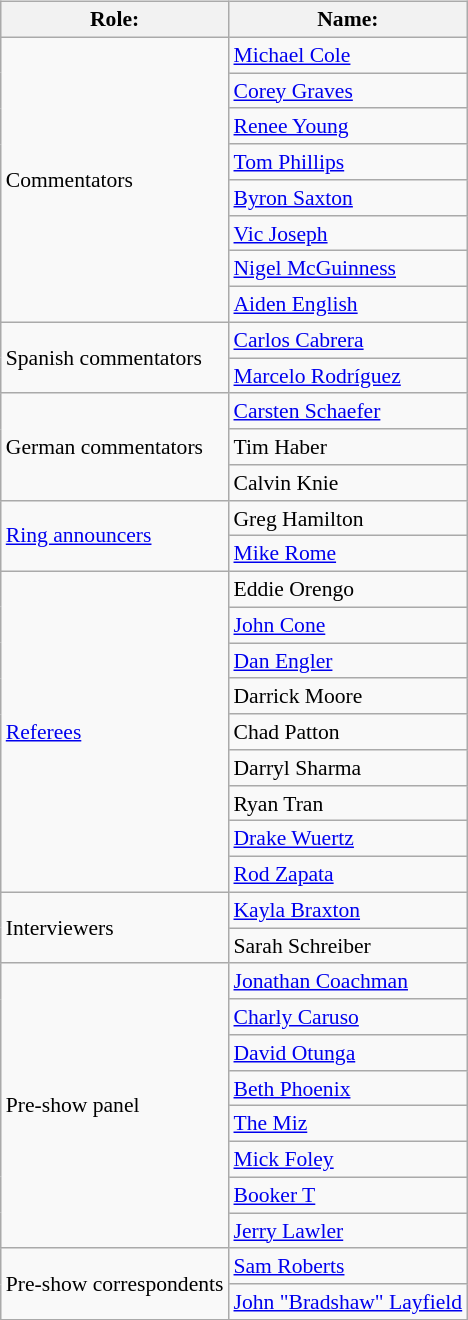<table class=wikitable style="font-size:90%; margin: 0.5em 0 0.5em 1em; float: right; clear: right;">
<tr>
<th>Role:</th>
<th>Name:</th>
</tr>
<tr>
<td rowspan=8>Commentators</td>
<td><a href='#'>Michael Cole</a> </td>
</tr>
<tr>
<td><a href='#'>Corey Graves</a> </td>
</tr>
<tr>
<td><a href='#'>Renee Young</a> </td>
</tr>
<tr>
<td><a href='#'>Tom Phillips</a> </td>
</tr>
<tr>
<td><a href='#'>Byron Saxton</a> </td>
</tr>
<tr>
<td><a href='#'>Vic Joseph</a> </td>
</tr>
<tr>
<td><a href='#'>Nigel McGuinness</a> </td>
</tr>
<tr>
<td><a href='#'>Aiden English</a> </td>
</tr>
<tr>
<td rowspan=2>Spanish commentators</td>
<td><a href='#'>Carlos Cabrera</a></td>
</tr>
<tr>
<td><a href='#'>Marcelo Rodríguez</a></td>
</tr>
<tr>
<td rowspan=3>German commentators</td>
<td><a href='#'>Carsten Schaefer</a></td>
</tr>
<tr>
<td>Tim Haber</td>
</tr>
<tr>
<td>Calvin Knie</td>
</tr>
<tr>
<td rowspan=2><a href='#'>Ring announcers</a></td>
<td>Greg Hamilton </td>
</tr>
<tr>
<td><a href='#'>Mike Rome</a> </td>
</tr>
<tr>
<td rowspan=9><a href='#'>Referees</a></td>
<td>Eddie Orengo </td>
</tr>
<tr>
<td><a href='#'>John Cone</a></td>
</tr>
<tr>
<td><a href='#'>Dan Engler</a></td>
</tr>
<tr>
<td>Darrick Moore</td>
</tr>
<tr>
<td>Chad Patton</td>
</tr>
<tr>
<td>Darryl Sharma</td>
</tr>
<tr>
<td>Ryan Tran</td>
</tr>
<tr>
<td><a href='#'>Drake Wuertz</a></td>
</tr>
<tr>
<td><a href='#'>Rod Zapata</a></td>
</tr>
<tr>
<td rowspan=2>Interviewers</td>
<td><a href='#'>Kayla Braxton</a></td>
</tr>
<tr>
<td>Sarah Schreiber</td>
</tr>
<tr>
<td rowspan=8>Pre-show panel</td>
<td><a href='#'>Jonathan Coachman</a></td>
</tr>
<tr>
<td><a href='#'>Charly Caruso</a></td>
</tr>
<tr>
<td><a href='#'>David Otunga</a></td>
</tr>
<tr>
<td><a href='#'>Beth Phoenix</a></td>
</tr>
<tr>
<td><a href='#'>The Miz</a></td>
</tr>
<tr>
<td><a href='#'>Mick Foley</a></td>
</tr>
<tr>
<td><a href='#'>Booker T</a></td>
</tr>
<tr>
<td><a href='#'>Jerry Lawler</a></td>
</tr>
<tr>
<td rowspan=2>Pre-show correspondents</td>
<td><a href='#'>Sam Roberts</a></td>
</tr>
<tr>
<td><a href='#'>John "Bradshaw" Layfield</a></td>
</tr>
<tr>
</tr>
</table>
